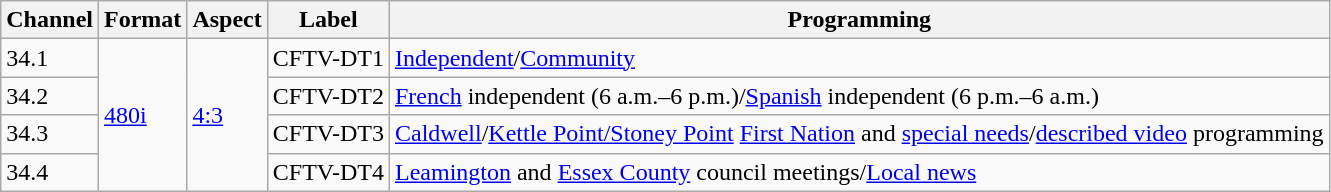<table class="wikitable sortable" border="1">
<tr>
<th>Channel</th>
<th>Format</th>
<th>Aspect</th>
<th>Label</th>
<th>Programming</th>
</tr>
<tr>
<td>34.1</td>
<td rowspan=4><a href='#'>480i</a></td>
<td rowspan=4><a href='#'>4:3</a></td>
<td>CFTV-DT1</td>
<td><a href='#'>Independent</a>/<a href='#'>Community</a></td>
</tr>
<tr>
<td>34.2</td>
<td>CFTV-DT2</td>
<td><a href='#'>French</a> independent (6 a.m.–6 p.m.)/<a href='#'>Spanish</a> independent (6 p.m.–6 a.m.)</td>
</tr>
<tr>
<td>34.3</td>
<td>CFTV-DT3</td>
<td><a href='#'>Caldwell</a>/<a href='#'>Kettle Point/Stoney Point</a> <a href='#'>First Nation</a> and <a href='#'>special needs</a>/<a href='#'>described video</a> programming</td>
</tr>
<tr>
<td>34.4</td>
<td>CFTV-DT4</td>
<td><a href='#'>Leamington</a> and <a href='#'>Essex County</a> council meetings/<a href='#'>Local news</a></td>
</tr>
</table>
